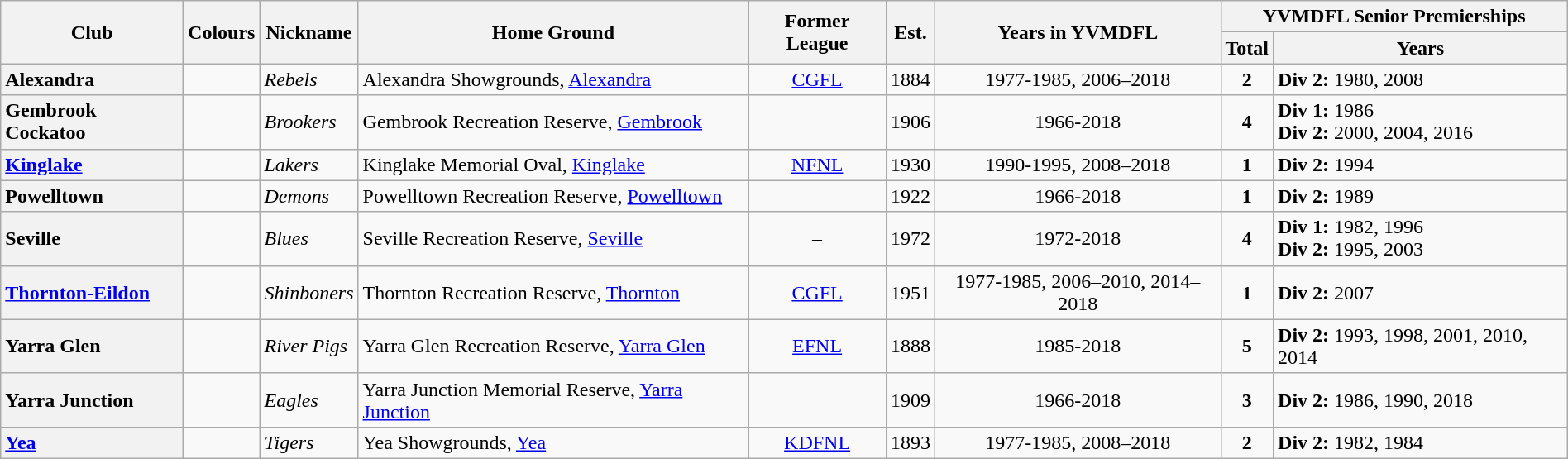<table class="wikitable sortable" style="text-align:center; width:100%">
<tr>
<th rowspan="2">Club</th>
<th rowspan="2">Colours</th>
<th rowspan="2">Nickname</th>
<th rowspan="2">Home Ground</th>
<th rowspan="2">Former League</th>
<th rowspan="2">Est.</th>
<th rowspan="2">Years in YVMDFL</th>
<th colspan="2">YVMDFL Senior Premierships</th>
</tr>
<tr>
<th>Total</th>
<th>Years</th>
</tr>
<tr>
<th style="text-align:left">Alexandra</th>
<td></td>
<td align="left"><em>Rebels</em></td>
<td align="left">Alexandra Showgrounds, <a href='#'>Alexandra</a></td>
<td><a href='#'>CGFL</a></td>
<td>1884</td>
<td>1977-1985, 2006–2018</td>
<td><strong>2</strong></td>
<td align="left"><strong>Div 2:</strong> 1980, 2008</td>
</tr>
<tr>
<th style="text-align:left">Gembrook Cockatoo</th>
<td></td>
<td align="left"><em>Brookers</em></td>
<td align="left">Gembrook Recreation Reserve, <a href='#'>Gembrook</a></td>
<td></td>
<td>1906</td>
<td>1966-2018</td>
<td><strong>4</strong></td>
<td align="left"><strong>Div 1:</strong> 1986<br><strong>Div 2:</strong> 2000, 2004, 2016</td>
</tr>
<tr>
<th style="text-align:left"><a href='#'>Kinglake</a></th>
<td></td>
<td align="left"><em>Lakers</em></td>
<td align="left">Kinglake Memorial Oval, <a href='#'>Kinglake</a></td>
<td><a href='#'>NFNL</a></td>
<td>1930</td>
<td>1990-1995, 2008–2018</td>
<td><strong>1</strong></td>
<td align="left"><strong>Div 2:</strong> 1994</td>
</tr>
<tr>
<th style="text-align:left">Powelltown</th>
<td></td>
<td align="left"><em>Demons</em></td>
<td align="left">Powelltown Recreation Reserve, <a href='#'>Powelltown</a></td>
<td></td>
<td>1922</td>
<td>1966-2018</td>
<td><strong>1</strong></td>
<td align="left"><strong>Div 2:</strong> 1989</td>
</tr>
<tr>
<th style="text-align:left">Seville</th>
<td></td>
<td align="left"><em>Blues</em></td>
<td align="left">Seville Recreation Reserve, <a href='#'>Seville</a></td>
<td>–</td>
<td>1972</td>
<td>1972-2018</td>
<td><strong>4</strong></td>
<td align="left"><strong>Div 1:</strong> 1982, 1996<br><strong>Div 2:</strong> 1995, 2003</td>
</tr>
<tr>
<th style="text-align:left"><a href='#'>Thornton-Eildon</a></th>
<td></td>
<td align="left"><em>Shinboners</em></td>
<td align="left">Thornton Recreation Reserve, <a href='#'>Thornton</a></td>
<td><a href='#'>CGFL</a></td>
<td>1951</td>
<td>1977-1985, 2006–2010, 2014–2018</td>
<td><strong>1</strong></td>
<td align="left"><strong>Div 2:</strong> 2007</td>
</tr>
<tr>
<th style="text-align:left">Yarra Glen</th>
<td></td>
<td align="left"><em>River Pigs</em></td>
<td align="left">Yarra Glen Recreation Reserve, <a href='#'>Yarra Glen</a></td>
<td><a href='#'>EFNL</a></td>
<td>1888</td>
<td>1985-2018</td>
<td><strong>5</strong></td>
<td align="left"><strong>Div 2:</strong> 1993, 1998, 2001, 2010, 2014</td>
</tr>
<tr>
<th style="text-align:left">Yarra Junction</th>
<td></td>
<td align="left"><em>Eagles</em></td>
<td align="left">Yarra Junction Memorial Reserve, <a href='#'>Yarra Junction</a></td>
<td></td>
<td>1909</td>
<td>1966-2018</td>
<td><strong>3</strong></td>
<td align="left"><strong>Div 2:</strong> 1986, 1990, 2018</td>
</tr>
<tr>
<th style="text-align:left"><a href='#'>Yea</a></th>
<td></td>
<td align="left"><em>Tigers</em></td>
<td align="left">Yea Showgrounds, <a href='#'>Yea</a></td>
<td><a href='#'>KDFNL</a></td>
<td>1893</td>
<td>1977-1985, 2008–2018</td>
<td><strong>2</strong></td>
<td align="left"><strong>Div 2:</strong> 1982, 1984</td>
</tr>
</table>
